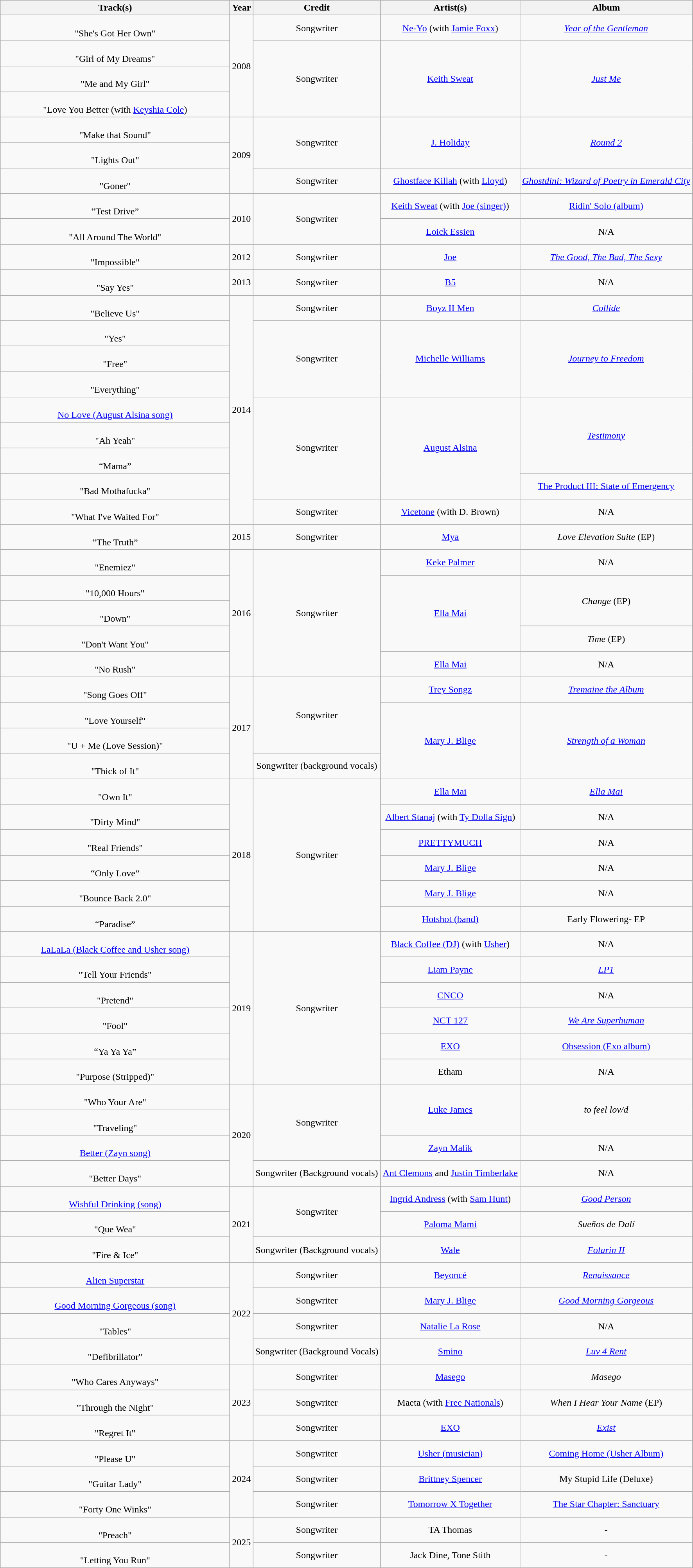<table class="wikitable plainrowheaders" style="text-align:center;">
<tr>
<th scope="col" style="width:24em;">Track(s)</th>
<th scope="col" style="width:1em;">Year</th>
<th scope="col">Credit</th>
<th scope="col">Artist(s)</th>
<th scope="col">Album</th>
</tr>
<tr>
<td><br>"She's Got Her Own"</td>
<td rowspan="4">2008</td>
<td rowspan="1">Songwriter</td>
<td rowspan="1"><a href='#'>Ne-Yo</a> (with <a href='#'>Jamie Foxx</a>)</td>
<td rowspan="1"><em><a href='#'>Year of the Gentleman</a></em></td>
</tr>
<tr>
<td><br>"Girl of My Dreams"</td>
<td rowspan="3">Songwriter</td>
<td rowspan="3"><a href='#'>Keith Sweat</a></td>
<td rowspan="3"><a href='#'><em>Just Me</em></a></td>
</tr>
<tr>
<td><br>"Me and My Girl"</td>
</tr>
<tr>
<td><br>"Love You Better (with <a href='#'>Keyshia Cole</a>)</td>
</tr>
<tr>
<td><br>"Make that Sound"</td>
<td rowspan="3">2009</td>
<td rowspan="2">Songwriter</td>
<td rowspan="2"><a href='#'>J. Holiday</a></td>
<td rowspan="2"><a href='#'><em>Round 2</em></a></td>
</tr>
<tr>
<td><br>"Lights Out"</td>
</tr>
<tr>
<td><br>"Goner"</td>
<td rowspan="1">Songwriter</td>
<td rowspan="1"><a href='#'>Ghostface Killah</a> (with <a href='#'>Lloyd</a>)</td>
<td rowspan="1"><em><a href='#'>Ghostdini: Wizard of Poetry in Emerald City</a></em></td>
</tr>
<tr>
<td><br>“Test Drive”</td>
<td rowspan="2">2010</td>
<td rowspan="2">Songwriter</td>
<td rowspan=“1”><a href='#'>Keith Sweat</a> (with <a href='#'>Joe (singer)</a>)</td>
<td rowspan=“1”><a href='#'>Ridin' Solo (album)</a></td>
</tr>
<tr>
<td><br>"All Around The World"</td>
<td rowspan="1"><a href='#'>Loick Essien</a></td>
<td rowspan="1">N/A</td>
</tr>
<tr>
<td><br>"Impossible"</td>
<td rowspan="1">2012</td>
<td rowspan="1">Songwriter</td>
<td rowspan="1"><a href='#'>Joe</a></td>
<td rowspan="1"><em><a href='#'>The Good, The Bad, The Sexy</a></em></td>
</tr>
<tr>
<td><br>"Say Yes"</td>
<td rowspan="1">2013</td>
<td rowspan="1">Songwriter</td>
<td rowspan="1"><a href='#'>B5</a></td>
<td rowspan="1">N/A</td>
</tr>
<tr>
<td><br>"Believe Us"</td>
<td rowspan="9">2014</td>
<td rowspan="1">Songwriter</td>
<td rowspan="1"><a href='#'>Boyz II Men</a></td>
<td rowspan="1"><a href='#'><em>Collide</em></a></td>
</tr>
<tr>
<td><br>"Yes"</td>
<td rowspan="3">Songwriter</td>
<td rowspan="3"><a href='#'>Michelle Williams</a></td>
<td rowspan="3"><a href='#'><em>Journey to Freedom</em></a></td>
</tr>
<tr>
<td><br>"Free"</td>
</tr>
<tr>
<td><br>"Everything"</td>
</tr>
<tr>
<td><br><a href='#'>No Love (August Alsina song)</a></td>
<td rowspan="4">Songwriter</td>
<td rowspan="4"><a href='#'>August Alsina</a></td>
<td rowspan="3"><em><a href='#'>Testimony</a></em></td>
</tr>
<tr>
<td><br>"Ah Yeah"</td>
</tr>
<tr>
<td><br>“Mama”</td>
</tr>
<tr>
<td><br>"Bad Mothafucka"</td>
<td rowspan="1"><a href='#'>The Product III: State of Emergency</a></td>
</tr>
<tr>
<td><br>"What I've Waited For"</td>
<td rowpsan="1">Songwriter</td>
<td rowspan="1"><a href='#'>Vicetone</a> (with D. Brown)</td>
<td rowspan"1">N/A</td>
</tr>
<tr>
<td><br>“The Truth”</td>
<td rowspan="1">2015</td>
<td rowspan="1">Songwriter</td>
<td rowspan="1"><a href='#'>Mya</a></td>
<td rowspan="1"><em>Love Elevation Suite</em> (EP)</td>
</tr>
<tr>
<td><br>"Enemiez"</td>
<td rowspan="5">2016</td>
<td rowspan="5">Songwriter</td>
<td rowspan="1"><a href='#'>Keke Palmer</a></td>
<td rowspan="1">N/A</td>
</tr>
<tr>
<td><br>"10,000 Hours"</td>
<td rowspan="3"><a href='#'>Ella Mai</a></td>
<td rowspan="2"><em>Change</em> (EP)</td>
</tr>
<tr>
<td><br>"Down"</td>
</tr>
<tr>
<td><br>"Don't Want You"</td>
<td rowspan="1"><em>Time</em> (EP)</td>
</tr>
<tr>
<td><br>"No Rush"</td>
<td rowspan="1"><a href='#'>Ella Mai</a></td>
<td rowspan="1">N/A</td>
</tr>
<tr>
<td><br>"Song Goes Off"</td>
<td rowspan="4">2017</td>
<td rowspan="3">Songwriter</td>
<td rowspan="1"><a href='#'>Trey Songz</a></td>
<td rowspan="1"><em><a href='#'>Tremaine the Album</a></em></td>
</tr>
<tr>
<td><br>"Love Yourself"</td>
<td rowspan="3"><a href='#'>Mary J. Blige</a></td>
<td rowspan="3"><a href='#'><em>Strength of a Woman</em></a></td>
</tr>
<tr>
<td><br>"U + Me (Love Session)"</td>
</tr>
<tr>
<td><br>"Thick of It"</td>
<td rowspan="1">Songwriter (background vocals)</td>
</tr>
<tr>
<td><br>"Own It"</td>
<td rowspan="6">2018</td>
<td rowspan="6">Songwriter</td>
<td rowspan="1"><a href='#'>Ella Mai</a></td>
<td rowspan="1"><a href='#'><em>Ella Mai</em></a></td>
</tr>
<tr>
<td><br>"Dirty Mind"</td>
<td rowspan="1"><a href='#'>Albert Stanaj</a> (with <a href='#'>Ty Dolla Sign</a>)</td>
<td rowspan="1">N/A</td>
</tr>
<tr>
<td><br>"Real Friends"</td>
<td rowspan="1"><a href='#'>PRETTYMUCH</a></td>
<td rowspan="1">N/A</td>
</tr>
<tr>
<td><br>“Only Love”</td>
<td rowspan=“1”><a href='#'>Mary J. Blige</a></td>
<td rowpsan=“1”>N/A</td>
</tr>
<tr>
<td><br>"Bounce Back 2.0"</td>
<td rowspan=“1”><a href='#'>Mary J. Blige</a></td>
<td rowpsan=“1”>N/A</td>
</tr>
<tr>
<td><br>“Paradise”</td>
<td rowspan=“1”><a href='#'>Hotshot (band)</a></td>
<td rowspan=“1”>Early Flowering- EP</td>
</tr>
<tr>
<td><br><a href='#'>LaLaLa (Black Coffee and Usher song)</a></td>
<td rowspan="6">2019</td>
<td rowspan="6">Songwriter</td>
<td rowspan="1"><a href='#'>Black Coffee (DJ)</a> (with <a href='#'>Usher</a>)</td>
<td rowspan="1">N/A</td>
</tr>
<tr>
<td><br>"Tell Your Friends"</td>
<td rowspan="1"><a href='#'>Liam Payne</a></td>
<td rowspan="1"><em><a href='#'>LP1</a></em></td>
</tr>
<tr>
<td><br>"Pretend"</td>
<td rowspan="1"><a href='#'>CNCO</a></td>
<td rowspan="1">N/A</td>
</tr>
<tr>
<td><br>"Fool"</td>
<td rowspan="1"><a href='#'>NCT 127</a></td>
<td rowspan="1"><em><a href='#'>We Are Superhuman</a></em></td>
</tr>
<tr>
<td><br>“Ya Ya Ya”</td>
<td rowspan=“1”><a href='#'>EXO</a></td>
<td rowspan=“1”><a href='#'>Obsession (Exo album)</a></td>
</tr>
<tr>
<td><br>"Purpose (Stripped)"</td>
<td rowspan="1">Etham</td>
<td rowspan="1">N/A</td>
</tr>
<tr>
<td><br>"Who Your Are"</td>
<td rowspan="4">2020</td>
<td rowspan="3">Songwriter</td>
<td rowspan="2"><a href='#'>Luke James</a></td>
<td rowspan="2"><em>to feel lov/d</em></td>
</tr>
<tr>
<td><br>"Traveling"</td>
</tr>
<tr>
<td><br><a href='#'>Better (Zayn song)</a></td>
<td rowspan="1"><a href='#'>Zayn Malik</a></td>
<td rowspan="1">N/A</td>
</tr>
<tr>
<td><br>"Better Days"</td>
<td rowspan="1">Songwriter (Background vocals)</td>
<td rowspan="1"><a href='#'>Ant Clemons</a> and <a href='#'>Justin Timberlake</a></td>
<td rowspan="1">N/A</td>
</tr>
<tr>
<td><br><a href='#'>Wishful Drinking (song)</a></td>
<td rowspan="3">2021</td>
<td rowspan="2">Songwriter</td>
<td rowspan="1"><a href='#'>Ingrid Andress</a> (with <a href='#'>Sam Hunt</a>)</td>
<td rowspan="1"><em><a href='#'>Good Person</a></em></td>
</tr>
<tr>
<td><br>"Que Wea"</td>
<td rowspan"1"><a href='#'>Paloma Mami</a></td>
<td rowspan"1"><em>Sueños de Dalí</em></td>
</tr>
<tr>
<td><br>"Fire & Ice"</td>
<td rowspan"1">Songwriter (Background vocals)</td>
<td rowspan"1"><a href='#'>Wale</a></td>
<td rowspan"1"><em><a href='#'>Folarin II</a></em></td>
</tr>
<tr>
<td><br><a href='#'>Alien Superstar</a></td>
<td rowspan="4">2022</td>
<td rowspan"1">Songwriter</td>
<td rowspan"1"><a href='#'>Beyoncé</a></td>
<td rowspan"1"><a href='#'><em>Renaissance</em></a></td>
</tr>
<tr>
<td><br><a href='#'>Good Morning Gorgeous (song)</a></td>
<td rowspan="1">Songwriter</td>
<td rowspan="1"><a href='#'>Mary J. Blige</a></td>
<td rowspan="1"><em><a href='#'>Good Morning Gorgeous</a></em></td>
</tr>
<tr>
<td><br>"Tables"</td>
<td rowspan="1">Songwriter</td>
<td rowspan="1"><a href='#'>Natalie La Rose</a></td>
<td rowspan="1">N/A</td>
</tr>
<tr>
<td><br>"Defibrillator"</td>
<td rowspan="1">Songwriter (Background Vocals)</td>
<td rowspan="1"><a href='#'>Smino</a></td>
<td rowspan="1"><em><a href='#'>Luv 4 Rent</a></em></td>
</tr>
<tr>
<td><br>"Who Cares Anyways"</td>
<td rowspan="3">2023</td>
<td rowspan"1">Songwriter</td>
<td rowspan"1"><a href='#'>Masego</a></td>
<td rowspan"1"><em>Masego</em></td>
</tr>
<tr>
<td><br>"Through the Night"</td>
<td rowspan"1">Songwriter</td>
<td rowspan"1">Maeta (with <a href='#'>Free Nationals</a>)</td>
<td rowspan"1"><em>When I Hear Your Name</em> (EP)</td>
</tr>
<tr>
<td><br>"Regret It"</td>
<td rowspan"1">Songwriter</td>
<td rowspan"1"><a href='#'>EXO</a></td>
<td rowspan"1"><em><a href='#'>Exist</a></em></td>
</tr>
<tr>
<td><br>"Please U"</td>
<td rowspan="3">2024</td>
<td rowspan"1">Songwriter</td>
<td rowspan"1"><a href='#'>Usher (musician)</a></td>
<td rowspan"1"><a href='#'>Coming Home (Usher Album)</a></td>
</tr>
<tr>
<td><br>"Guitar Lady"</td>
<td rowspan"1">Songwriter</td>
<td rowspan"1"><a href='#'>Brittney Spencer</a></td>
<td rowspan"1">My Stupid Life (Deluxe)</td>
</tr>
<tr>
<td><br>"Forty One Winks"</td>
<td rowspan"1">Songwriter</td>
<td rowspan"1"><a href='#'>Tomorrow X Together</a></td>
<td rowspan"1"><a href='#'>The Star Chapter: Sanctuary</a></td>
</tr>
<tr>
<td><br>"Preach"</td>
<td rowspan="2">2025</td>
<td rowspan"1">Songwriter</td>
<td rowspan"1">TA Thomas</td>
<td rowspan"1">-</td>
</tr>
<tr>
<td><br>"Letting You Run"</td>
<td rowspan"1">Songwriter</td>
<td rowspan"1">Jack Dine, Tone Stith</td>
<td rowspan"1">-</td>
</tr>
</table>
